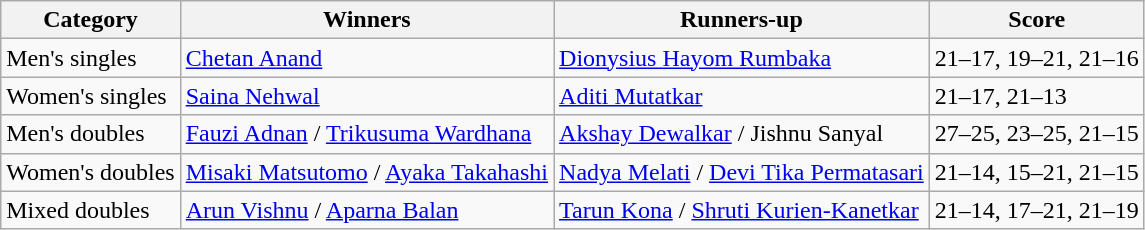<table class=wikitable>
<tr>
<th>Category</th>
<th>Winners</th>
<th>Runners-up</th>
<th>Score</th>
</tr>
<tr>
<td>Men's singles</td>
<td> <a href='#'>Chetan Anand</a></td>
<td> <a href='#'>Dionysius Hayom Rumbaka</a></td>
<td>21–17, 19–21, 21–16</td>
</tr>
<tr>
<td>Women's singles</td>
<td> <a href='#'>Saina Nehwal</a></td>
<td> <a href='#'>Aditi Mutatkar</a></td>
<td>21–17, 21–13</td>
</tr>
<tr>
<td>Men's doubles</td>
<td> <a href='#'>Fauzi Adnan</a> / <a href='#'>Trikusuma Wardhana</a></td>
<td> <a href='#'>Akshay Dewalkar</a> / Jishnu Sanyal</td>
<td>27–25, 23–25, 21–15</td>
</tr>
<tr>
<td>Women's doubles</td>
<td> <a href='#'>Misaki Matsutomo</a> / <a href='#'>Ayaka Takahashi</a></td>
<td> <a href='#'>Nadya Melati</a> / <a href='#'>Devi Tika Permatasari</a></td>
<td>21–14, 15–21, 21–15</td>
</tr>
<tr>
<td>Mixed doubles</td>
<td> <a href='#'>Arun Vishnu</a> / <a href='#'>Aparna Balan</a></td>
<td> <a href='#'>Tarun Kona</a> / <a href='#'>Shruti Kurien-Kanetkar</a></td>
<td>21–14, 17–21, 21–19</td>
</tr>
</table>
